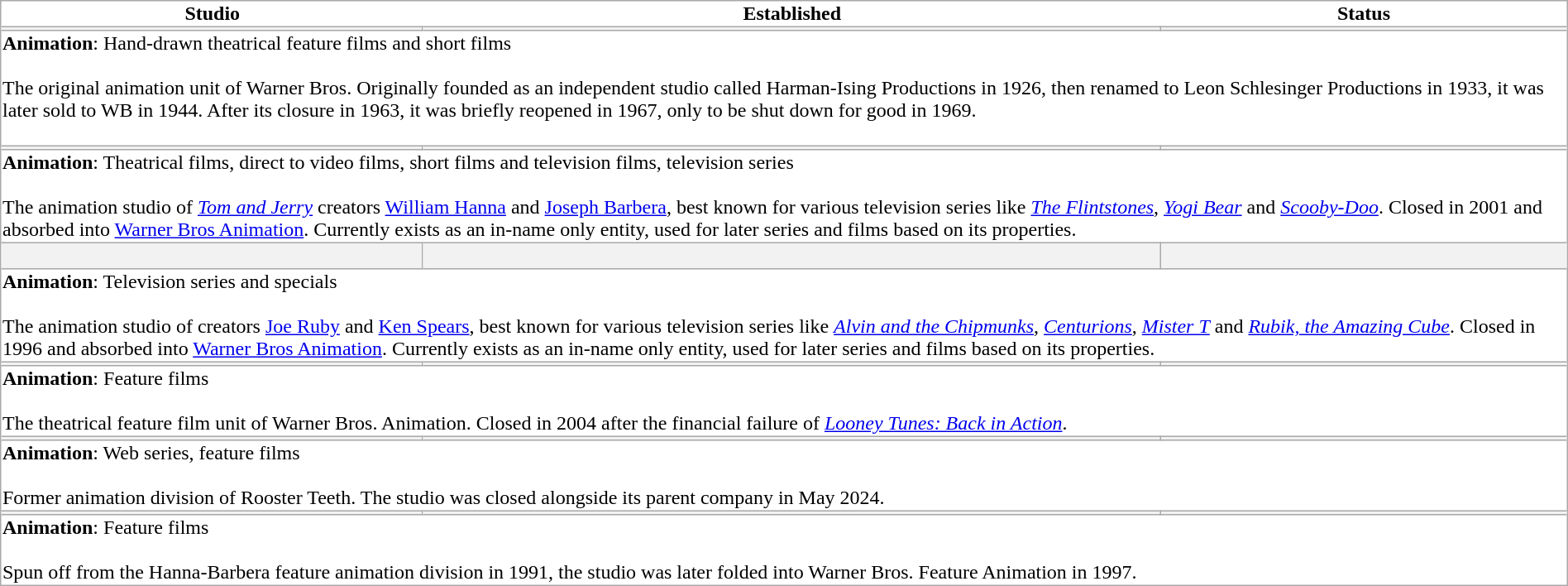<table cellspacing="0" style="border: 1px solid darkgray; background-color: light gray">
<tr>
</tr>
<tr>
<th>Studio</th>
<th>Established</th>
<th>Status</th>
</tr>
<tr>
<td style="border-top: 1px solid darkgray; border-right: 1px solid darkgray; border-bottom: 1px solid darkgray; border-left: 0px; background-color: #F2F2F2"></td>
<td style="border-top: 1px solid darkgray; border-right: 1px solid darkgray; border-bottom: 1px solid darkgray; border-left: 0px; background-color: #F2F2F2"></td>
<td style="border-top: 1px solid darkgray; border-right: 0px; border-bottom: 1px solid darkgray; border-left: 0px; background-color: #F2F2F2"></td>
</tr>
<tr>
<td colspan="3"><strong>Animation</strong>: Hand-drawn theatrical feature films and short films<br><br>The original animation unit of Warner Bros. Originally founded as an independent studio called Harman-Ising Productions in 1926, then renamed to Leon Schlesinger Productions in 1933, it was later sold to WB in 1944. After its closure in 1963, it was briefly reopened in 1967, only to be shut down for good in 1969.<br><br></td>
</tr>
<tr>
<td style="border-top: 1px solid darkgray; border-right: 1px solid darkgray; border-bottom: 1px solid darkgray; border-left: 0px; background-color: #F2F2F2"></td>
<td style="border-top: 1px solid darkgray; border-right: 1px solid darkgray; border-bottom: 1px solid darkgray; border-left: 0px; background-color: #F2F2F2"></td>
<td style="border-top: 1px solid darkgray; border-right: 0px; border-bottom: 1px solid darkgray; border-left: 0px; background-color: #F2F2F2"></td>
</tr>
<tr>
<td colspan="3"><strong>Animation</strong>: Theatrical films, direct to video films, short films and television films, television series<br><br>The animation studio of <em><a href='#'>Tom and Jerry</a></em> creators <a href='#'>William Hanna</a> and <a href='#'>Joseph Barbera</a>, best known for various television series like <em><a href='#'>The Flintstones</a></em>, <em><a href='#'>Yogi Bear</a></em> and <em><a href='#'>Scooby-Doo</a></em>. Closed in 2001 and absorbed into <a href='#'>Warner Bros Animation</a>. Currently exists as an in-name only entity, used for later series and films based on its properties.</td>
</tr>
<tr>
<td style="border-top: 1px solid darkgray; border-right: 1px solid darkgray; border-bottom: 1px solid darkgray; border-left: 0px; background-color: #F2F2F2"><br></td>
<td style="border-top: 1px solid darkgray; border-right: 1px solid darkgray; border-bottom: 1px solid darkgray; border-left: 0px; background-color: #F2F2F2"><br></td>
<td style="border-top: 1px solid darkgray; border-right: 0px; border-bottom: 1px solid darkgray; border-left: 0px; background-color: #F2F2F2"></td>
</tr>
<tr>
<td colspan="3"><strong>Animation</strong>: Television series and specials<br><br>The animation studio of creators <a href='#'>Joe Ruby</a> and <a href='#'>Ken Spears</a>, best known for various television series like <em><a href='#'>Alvin and the Chipmunks</a></em>, <em><a href='#'>Centurions</a></em>, <em><a href='#'>Mister T</a></em> and <em><a href='#'>Rubik, the Amazing Cube</a></em>.  Closed in 1996 and absorbed into <a href='#'>Warner Bros Animation</a>.  Currently exists as an in-name only entity, used for later series and films based on its properties.</td>
</tr>
<tr>
<td style="border-top: 1px solid darkgray; border-right: 1px solid darkgray; border-bottom: 1px solid darkgray; border-left: 0px; background-color: #F2F2F2"></td>
<td style="border-top: 1px solid darkgray; border-right: 1px solid darkgray; border-bottom: 1px solid darkgray; border-left: 0px; background-color: #F2F2F2"></td>
<td style="border-top: 1px solid darkgray; border-right: 0px; border-bottom: 1px solid darkgray; border-left: 0px; background-color: #F2F2F2"></td>
</tr>
<tr>
<td colspan="3"><strong>Animation</strong>: Feature films<br><br>The theatrical feature film unit of Warner Bros. Animation. Closed in 2004 after the financial failure of <em><a href='#'>Looney Tunes: Back in Action</a></em>.</td>
</tr>
<tr>
<td style="border-top: 1px solid darkgray; border-right: 1px solid darkgray; border-bottom: 1px solid darkgray; border-left: 0px; background-color: #F2F2F2"></td>
<td style="border-top: 1px solid darkgray; border-right: 1px solid darkgray; border-bottom: 1px solid darkgray; border-left: 0px; background-color: #F2F2F2"></td>
<td style="border-top: 1px solid darkgray; border-right: 0px; border-bottom: 1px solid darkgray; border-left: 0px; background-color: #F2F2F2"></td>
</tr>
<tr>
<td colspan="3"><strong>Animation</strong>: Web series, feature films<br><br>Former animation division of Rooster Teeth. The studio was closed alongside its parent company in May 2024.</td>
</tr>
<tr>
<td style="border-top: 1px solid darkgray; border-right: 1px solid darkgray; border-bottom: 1px solid darkgray; border-left: 0px; background-color: #F2F2F2"></td>
<td style="border-top: 1px solid darkgray; border-right: 1px solid darkgray; border-bottom: 1px solid darkgray; border-left: 0px; background-color: #F2F2F2"></td>
<td style="border-top: 1px solid darkgray; border-right: 0px; border-bottom: 1px solid darkgray; border-left: 0px; background-color: #F2F2F2"></td>
</tr>
<tr>
<td colspan="3"><strong>Animation</strong>: Feature films<br><br>Spun off from the Hanna-Barbera feature animation division in 1991, the studio was later folded into Warner Bros. Feature Animation in 1997.</td>
</tr>
</table>
